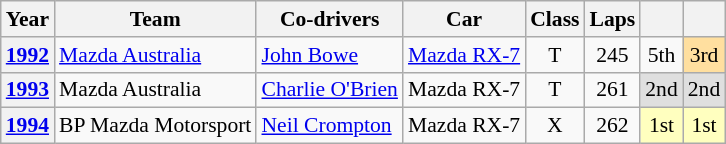<table class="wikitable" style="text-align:center; font-size:90%">
<tr>
<th>Year</th>
<th>Team</th>
<th>Co-drivers</th>
<th>Car</th>
<th>Class</th>
<th>Laps</th>
<th></th>
<th></th>
</tr>
<tr>
<th><a href='#'>1992</a></th>
<td align="left"> <a href='#'>Mazda Australia</a></td>
<td align="left"> <a href='#'>John Bowe</a></td>
<td align="left"><a href='#'>Mazda RX-7</a></td>
<td>T</td>
<td>245</td>
<td>5th</td>
<td style="background:#ffdf9f;">3rd</td>
</tr>
<tr>
<th><a href='#'>1993</a></th>
<td align="left"> Mazda Australia</td>
<td align="left"> <a href='#'>Charlie O'Brien</a></td>
<td align="left">Mazda RX-7</td>
<td>T</td>
<td>261</td>
<td style="background:#dfdfdf;">2nd</td>
<td style="background:#dfdfdf;">2nd</td>
</tr>
<tr>
<th><a href='#'>1994</a></th>
<td align="left"> BP Mazda Motorsport</td>
<td align="left"> <a href='#'>Neil Crompton</a></td>
<td align="left">Mazda RX-7</td>
<td>X</td>
<td>262</td>
<td style="background:#ffffbf;">1st</td>
<td style="background:#ffffbf;">1st</td>
</tr>
</table>
